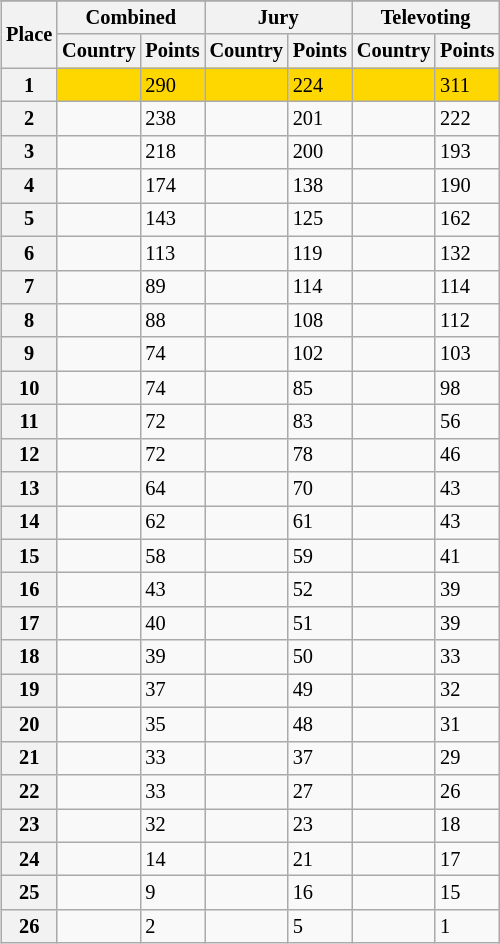<table class="wikitable collapsible plainrowheaders" style="float:right; margin:10px; font-size:85%;">
<tr>
</tr>
<tr>
<th scope="col" rowspan="2">Place</th>
<th scope="col" colspan="2">Combined</th>
<th scope="col" colspan="2">Jury</th>
<th scope="col" colspan="2">Televoting</th>
</tr>
<tr>
<th scope="col">Country</th>
<th scope="col">Points</th>
<th scope="col">Country</th>
<th scope="col">Points</th>
<th scope="col">Country</th>
<th scope="col">Points</th>
</tr>
<tr>
<th scope="row" style="text-align:center">1</th>
<td bgcolor="gold"></td>
<td bgcolor="gold">290</td>
<td bgcolor="gold"></td>
<td bgcolor="gold">224</td>
<td bgcolor="gold"></td>
<td bgcolor="gold">311</td>
</tr>
<tr>
<th scope="row" style="text-align:center">2</th>
<td></td>
<td>238</td>
<td></td>
<td>201</td>
<td></td>
<td>222</td>
</tr>
<tr>
<th scope="row" style="text-align:center">3</th>
<td></td>
<td>218</td>
<td></td>
<td>200</td>
<td></td>
<td>193</td>
</tr>
<tr>
<th scope="row" style="text-align:center">4</th>
<td></td>
<td>174</td>
<td></td>
<td>138</td>
<td></td>
<td>190</td>
</tr>
<tr>
<th scope="row" style="text-align:center">5</th>
<td></td>
<td>143</td>
<td></td>
<td>125</td>
<td></td>
<td>162</td>
</tr>
<tr>
<th scope="row" style="text-align:center">6</th>
<td></td>
<td>113</td>
<td></td>
<td>119</td>
<td></td>
<td>132</td>
</tr>
<tr>
<th scope="row" style="text-align:center">7</th>
<td></td>
<td>89</td>
<td></td>
<td>114</td>
<td></td>
<td>114</td>
</tr>
<tr>
<th scope="row" style="text-align:center">8</th>
<td></td>
<td>88</td>
<td></td>
<td>108</td>
<td></td>
<td>112</td>
</tr>
<tr>
<th scope="row" style="text-align:center">9</th>
<td></td>
<td>74</td>
<td></td>
<td>102</td>
<td></td>
<td>103</td>
</tr>
<tr>
<th scope="row" style="text-align:center">10</th>
<td></td>
<td>74</td>
<td></td>
<td>85</td>
<td></td>
<td>98</td>
</tr>
<tr>
<th scope="row" style="text-align:center">11</th>
<td></td>
<td>72</td>
<td></td>
<td>83</td>
<td></td>
<td>56</td>
</tr>
<tr>
<th scope="row" style="text-align:center">12</th>
<td></td>
<td>72</td>
<td></td>
<td>78</td>
<td></td>
<td>46</td>
</tr>
<tr>
<th scope="row" style="text-align:center">13</th>
<td></td>
<td>64</td>
<td></td>
<td>70</td>
<td></td>
<td>43</td>
</tr>
<tr>
<th scope="row" style="text-align:center">14</th>
<td></td>
<td>62</td>
<td></td>
<td>61</td>
<td></td>
<td>43</td>
</tr>
<tr>
<th scope="row" style="text-align:center">15</th>
<td></td>
<td>58</td>
<td></td>
<td>59</td>
<td></td>
<td>41</td>
</tr>
<tr>
<th scope="row" style="text-align:center">16</th>
<td></td>
<td>43</td>
<td></td>
<td>52</td>
<td></td>
<td>39</td>
</tr>
<tr>
<th scope="row" style="text-align:center">17</th>
<td></td>
<td>40</td>
<td></td>
<td>51</td>
<td></td>
<td>39</td>
</tr>
<tr>
<th scope="row" style="text-align:center">18</th>
<td></td>
<td>39</td>
<td></td>
<td>50</td>
<td></td>
<td>33</td>
</tr>
<tr>
<th scope="row" style="text-align:center">19</th>
<td></td>
<td>37</td>
<td></td>
<td>49</td>
<td></td>
<td>32</td>
</tr>
<tr>
<th scope="row" style="text-align:center">20</th>
<td></td>
<td>35</td>
<td></td>
<td>48</td>
<td></td>
<td>31</td>
</tr>
<tr>
<th scope="row" style="text-align:center">21</th>
<td></td>
<td>33</td>
<td></td>
<td>37</td>
<td></td>
<td>29</td>
</tr>
<tr>
<th scope="row" style="text-align:center">22</th>
<td></td>
<td>33</td>
<td></td>
<td>27</td>
<td></td>
<td>26</td>
</tr>
<tr>
<th scope="row" style="text-align:center">23</th>
<td></td>
<td>32</td>
<td></td>
<td>23</td>
<td></td>
<td>18</td>
</tr>
<tr>
<th scope="row" style="text-align:center">24</th>
<td></td>
<td>14</td>
<td></td>
<td>21</td>
<td></td>
<td>17</td>
</tr>
<tr>
<th scope="row" style="text-align:center">25</th>
<td></td>
<td>9</td>
<td></td>
<td>16</td>
<td></td>
<td>15</td>
</tr>
<tr>
<th scope="row" style="text-align:center">26</th>
<td></td>
<td>2</td>
<td></td>
<td>5</td>
<td></td>
<td>1</td>
</tr>
</table>
